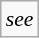<table class="wikitable floatright" style="font-size: 0.9em">
<tr>
<td><em>see </em></td>
</tr>
</table>
